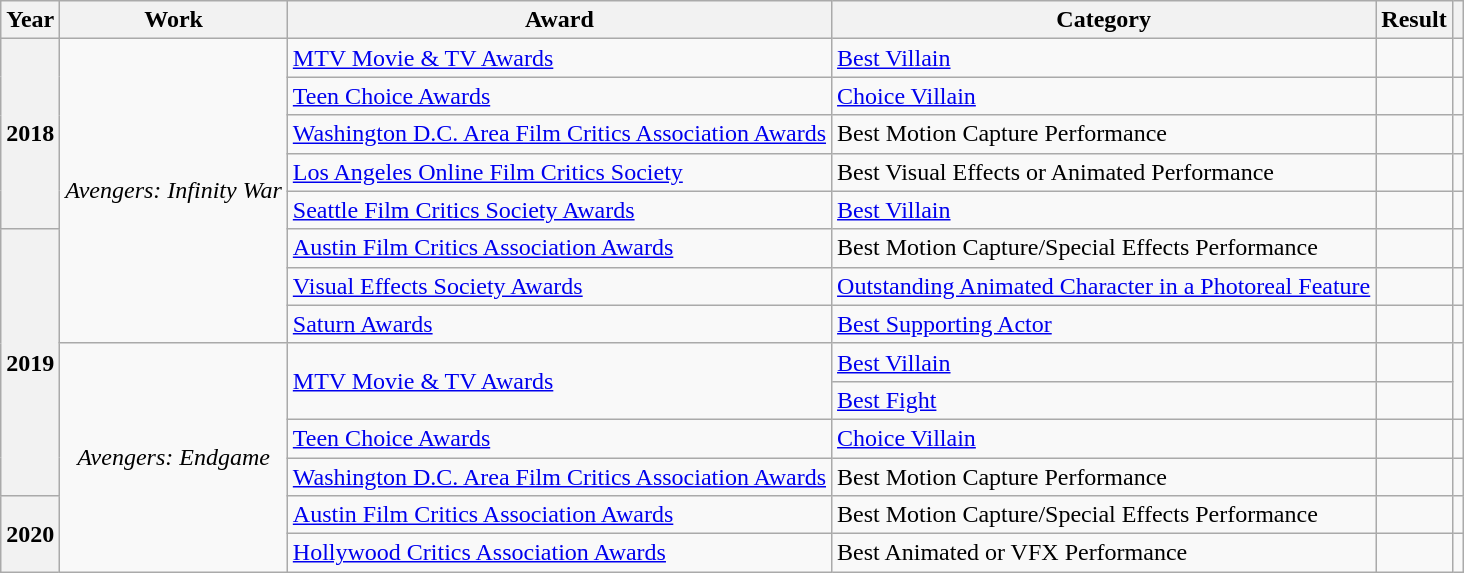<table class="wikitable sortable plainrowheaders">
<tr>
<th scope="col">Year</th>
<th scope="col">Work</th>
<th scope="col">Award</th>
<th scope="col">Category</th>
<th scope="col">Result</th>
<th scope="col" class="unsortable"></th>
</tr>
<tr>
<th scope="row" rowspan="5" style="text-align:center;">2018</th>
<td rowspan="8" style="text-align:center;"><em>Avengers: Infinity War</em></td>
<td><a href='#'>MTV Movie & TV Awards</a></td>
<td><a href='#'>Best Villain</a></td>
<td></td>
<td style="text-align:center;"></td>
</tr>
<tr>
<td><a href='#'>Teen Choice Awards</a></td>
<td><a href='#'>Choice Villain</a></td>
<td></td>
<td style="text-align:center;"></td>
</tr>
<tr>
<td><a href='#'>Washington D.C. Area Film Critics Association Awards</a></td>
<td>Best Motion Capture Performance</td>
<td></td>
<td style="text-align:center;"></td>
</tr>
<tr>
<td><a href='#'>Los Angeles Online Film Critics Society</a></td>
<td>Best Visual Effects or Animated Performance</td>
<td></td>
<td style="text-align:center;"></td>
</tr>
<tr>
<td><a href='#'>Seattle Film Critics Society Awards</a></td>
<td><a href='#'>Best Villain</a></td>
<td></td>
<td style="text-align:center;"></td>
</tr>
<tr>
<th scope="row" rowspan="7" style="text-align:center;">2019</th>
<td><a href='#'>Austin Film Critics Association Awards</a></td>
<td>Best Motion Capture/Special Effects Performance</td>
<td></td>
<td style="text-align:center;"></td>
</tr>
<tr>
<td><a href='#'>Visual Effects Society Awards</a></td>
<td><a href='#'>Outstanding Animated Character in a Photoreal Feature</a></td>
<td></td>
<td style="text-align:center;"></td>
</tr>
<tr>
<td><a href='#'>Saturn Awards</a></td>
<td><a href='#'>Best Supporting Actor</a></td>
<td></td>
<td style="text-align:center;"></td>
</tr>
<tr>
<td rowspan="6" style="text-align:center;"><em>Avengers: Endgame</em></td>
<td rowspan="2"><a href='#'>MTV Movie & TV Awards</a></td>
<td><a href='#'>Best Villain</a></td>
<td></td>
<td style="text-align:center;" rowspan="2"></td>
</tr>
<tr>
<td><a href='#'>Best Fight</a></td>
<td></td>
</tr>
<tr>
<td><a href='#'>Teen Choice Awards</a></td>
<td><a href='#'>Choice Villain</a></td>
<td></td>
<td style="text-align:center;"></td>
</tr>
<tr>
<td><a href='#'>Washington D.C. Area Film Critics Association Awards</a></td>
<td>Best Motion Capture Performance</td>
<td></td>
<td style="text-align:center;"></td>
</tr>
<tr>
<th scope="row" rowspan="2" style="text-align:center;">2020</th>
<td><a href='#'>Austin Film Critics Association Awards</a></td>
<td>Best Motion Capture/Special Effects Performance</td>
<td></td>
<td style="text-align:center;"></td>
</tr>
<tr>
<td><a href='#'>Hollywood Critics Association Awards</a></td>
<td>Best Animated or VFX Performance</td>
<td></td>
<td style="text-align:center;"></td>
</tr>
</table>
